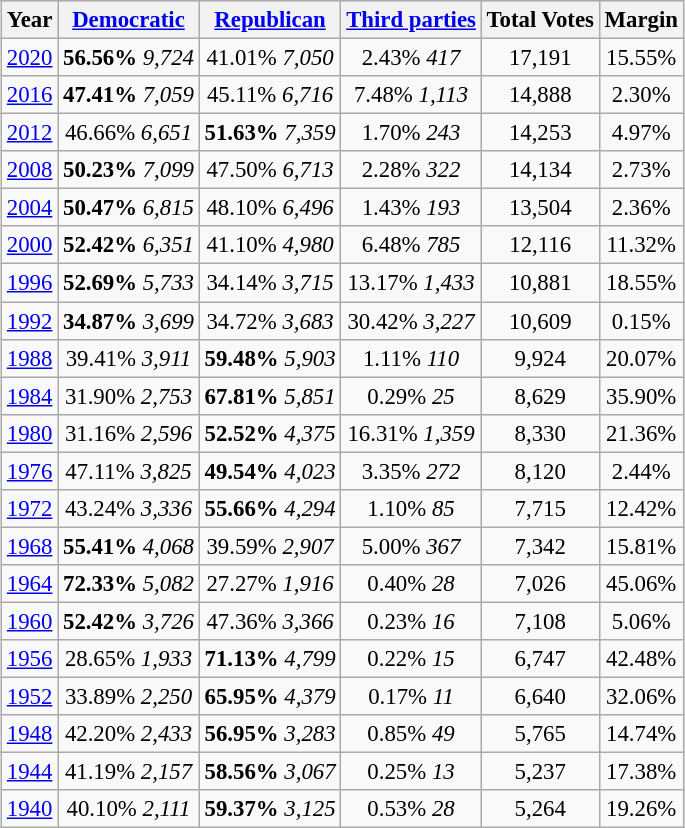<table class="wikitable mw-collapsible" style="float:center; margin:1em; font-size:95%;">
<tr style="background:lightgrey;">
<th>Year</th>
<th><a href='#'>Democratic</a></th>
<th><a href='#'>Republican</a></th>
<th><a href='#'>Third parties</a></th>
<th>Total Votes</th>
<th>Margin</th>
</tr>
<tr>
<td align="center" ><a href='#'>2020</a></td>
<td align="center" ><strong>56.56%</strong> <em>9,724</em></td>
<td align="center" >41.01% <em>7,050</em></td>
<td align="center" >2.43% <em>417</em></td>
<td align="center" >17,191</td>
<td align="center" >15.55%</td>
</tr>
<tr>
<td align="center" ><a href='#'>2016</a></td>
<td align="center" ><strong>47.41%</strong> <em>7,059</em></td>
<td align="center" >45.11% <em>6,716</em></td>
<td align="center" >7.48% <em>1,113</em></td>
<td align="center" >14,888</td>
<td align="center" >2.30%</td>
</tr>
<tr>
<td align="center" ><a href='#'>2012</a></td>
<td align="center" >46.66% <em>6,651</em></td>
<td align="center" ><strong>51.63%</strong> <em>7,359</em></td>
<td align="center" >1.70% <em>243</em></td>
<td align="center" >14,253</td>
<td align="center" >4.97%</td>
</tr>
<tr>
<td align="center" ><a href='#'>2008</a></td>
<td align="center" ><strong>50.23%</strong> <em>7,099</em></td>
<td align="center" >47.50% <em>6,713</em></td>
<td align="center" >2.28% <em>322</em></td>
<td align="center" >14,134</td>
<td align="center" >2.73%</td>
</tr>
<tr>
<td align="center" ><a href='#'>2004</a></td>
<td align="center" ><strong>50.47%</strong> <em>6,815</em></td>
<td align="center" >48.10% <em>6,496</em></td>
<td align="center" >1.43% <em>193</em></td>
<td align="center" >13,504</td>
<td align="center" >2.36%</td>
</tr>
<tr>
<td align="center" ><a href='#'>2000</a></td>
<td align="center" ><strong>52.42%</strong> <em>6,351</em></td>
<td align="center" >41.10% <em>4,980</em></td>
<td align="center" >6.48% <em>785</em></td>
<td align="center" >12,116</td>
<td align="center" >11.32%</td>
</tr>
<tr>
<td align="center" ><a href='#'>1996</a></td>
<td align="center" ><strong>52.69%</strong> <em>5,733</em></td>
<td align="center" >34.14% <em>3,715</em></td>
<td align="center" >13.17% <em>1,433</em></td>
<td align="center" >10,881</td>
<td align="center" >18.55%</td>
</tr>
<tr>
<td align="center" ><a href='#'>1992</a></td>
<td align="center" ><strong>34.87%</strong> <em>3,699</em></td>
<td align="center" >34.72% <em>3,683</em></td>
<td align="center" >30.42% <em>3,227</em></td>
<td align="center" >10,609</td>
<td align="center" >0.15%</td>
</tr>
<tr>
<td align="center" ><a href='#'>1988</a></td>
<td align="center" >39.41% <em>3,911</em></td>
<td align="center" ><strong>59.48%</strong> <em>5,903</em></td>
<td align="center" >1.11% <em>110</em></td>
<td align="center" >9,924</td>
<td align="center" >20.07%</td>
</tr>
<tr>
<td align="center" ><a href='#'>1984</a></td>
<td align="center" >31.90% <em>2,753</em></td>
<td align="center" ><strong>67.81%</strong> <em>5,851</em></td>
<td align="center" >0.29% <em>25</em></td>
<td align="center" >8,629</td>
<td align="center" >35.90%</td>
</tr>
<tr>
<td align="center" ><a href='#'>1980</a></td>
<td align="center" >31.16% <em>2,596</em></td>
<td align="center" ><strong>52.52%</strong> <em>4,375</em></td>
<td align="center" >16.31% <em>1,359</em></td>
<td align="center" >8,330</td>
<td align="center" >21.36%</td>
</tr>
<tr>
<td align="center" ><a href='#'>1976</a></td>
<td align="center" >47.11% <em>3,825</em></td>
<td align="center" ><strong>49.54%</strong> <em>4,023</em></td>
<td align="center" >3.35% <em>272</em></td>
<td align="center" >8,120</td>
<td align="center" >2.44%</td>
</tr>
<tr>
<td align="center" ><a href='#'>1972</a></td>
<td align="center" >43.24% <em>3,336</em></td>
<td align="center" ><strong>55.66%</strong> <em>4,294</em></td>
<td align="center" >1.10% <em>85</em></td>
<td align="center" >7,715</td>
<td align="center" >12.42%</td>
</tr>
<tr>
<td align="center" ><a href='#'>1968</a></td>
<td align="center" ><strong>55.41%</strong> <em>4,068</em></td>
<td align="center" >39.59% <em>2,907</em></td>
<td align="center" >5.00% <em>367</em></td>
<td align="center" >7,342</td>
<td align="center" >15.81%</td>
</tr>
<tr>
<td align="center" ><a href='#'>1964</a></td>
<td align="center" ><strong>72.33%</strong> <em>5,082</em></td>
<td align="center" >27.27% <em>1,916</em></td>
<td align="center" >0.40% <em>28</em></td>
<td align="center" >7,026</td>
<td align="center" >45.06%</td>
</tr>
<tr>
<td align="center" ><a href='#'>1960</a></td>
<td align="center" ><strong>52.42%</strong> <em>3,726</em></td>
<td align="center" >47.36% <em>3,366</em></td>
<td align="center" >0.23% <em>16</em></td>
<td align="center" >7,108</td>
<td align="center" >5.06%</td>
</tr>
<tr>
<td align="center" ><a href='#'>1956</a></td>
<td align="center" >28.65% <em>1,933</em></td>
<td align="center" ><strong>71.13%</strong> <em>4,799</em></td>
<td align="center" >0.22% <em>15</em></td>
<td align="center" >6,747</td>
<td align="center" >42.48%</td>
</tr>
<tr>
<td align="center" ><a href='#'>1952</a></td>
<td align="center" >33.89% <em>2,250</em></td>
<td align="center" ><strong>65.95%</strong> <em>4,379</em></td>
<td align="center" >0.17% <em>11</em></td>
<td align="center" >6,640</td>
<td align="center" >32.06%</td>
</tr>
<tr>
<td align="center" ><a href='#'>1948</a></td>
<td align="center" >42.20% <em>2,433</em></td>
<td align="center" ><strong>56.95%</strong> <em>3,283</em></td>
<td align="center" >0.85% <em>49</em></td>
<td align="center" >5,765</td>
<td align="center" >14.74%</td>
</tr>
<tr>
<td align="center" ><a href='#'>1944</a></td>
<td align="center" >41.19% <em>2,157</em></td>
<td align="center" ><strong>58.56%</strong> <em>3,067</em></td>
<td align="center" >0.25% <em>13</em></td>
<td align="center" >5,237</td>
<td align="center" >17.38%</td>
</tr>
<tr>
<td align="center" ><a href='#'>1940</a></td>
<td align="center" >40.10% <em>2,111</em></td>
<td align="center" ><strong>59.37%</strong> <em>3,125</em></td>
<td align="center" >0.53% <em>28</em></td>
<td align="center" >5,264</td>
<td align="center" >19.26%</td>
</tr>
</table>
